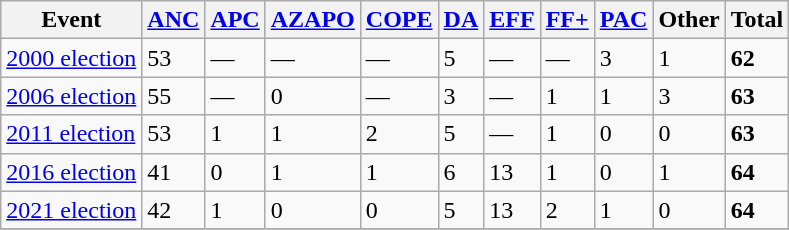<table class="wikitable">
<tr>
<th>Event</th>
<th><a href='#'>ANC</a></th>
<th><a href='#'>APC</a></th>
<th><a href='#'>AZAPO</a></th>
<th><a href='#'>COPE</a></th>
<th><a href='#'>DA</a></th>
<th><a href='#'>EFF</a></th>
<th><a href='#'>FF+</a></th>
<th><a href='#'>PAC</a></th>
<th>Other</th>
<th>Total</th>
</tr>
<tr>
<td><a href='#'>2000 election</a></td>
<td>53</td>
<td>—</td>
<td>—</td>
<td>—</td>
<td>5</td>
<td>—</td>
<td>—</td>
<td>3</td>
<td>1</td>
<td><strong>62</strong></td>
</tr>
<tr>
<td><a href='#'>2006 election</a></td>
<td>55</td>
<td>—</td>
<td>0</td>
<td>—</td>
<td>3</td>
<td>—</td>
<td>1</td>
<td>1</td>
<td>3</td>
<td><strong>63</strong></td>
</tr>
<tr>
<td><a href='#'>2011 election</a></td>
<td>53</td>
<td>1</td>
<td>1</td>
<td>2</td>
<td>5</td>
<td>—</td>
<td>1</td>
<td>0</td>
<td>0</td>
<td><strong>63</strong></td>
</tr>
<tr>
<td><a href='#'>2016 election</a></td>
<td>41</td>
<td>0</td>
<td>1</td>
<td>1</td>
<td>6</td>
<td>13</td>
<td>1</td>
<td>0</td>
<td>1</td>
<td><strong>64</strong></td>
</tr>
<tr>
<td><a href='#'>2021 election</a></td>
<td>42</td>
<td>1</td>
<td>0</td>
<td>0</td>
<td>5</td>
<td>13</td>
<td>2</td>
<td>1</td>
<td>0</td>
<td><strong>64</strong></td>
</tr>
<tr>
</tr>
</table>
